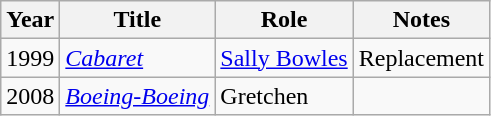<table class="wikitable sortable">
<tr>
<th>Year</th>
<th>Title</th>
<th>Role</th>
<th class="unsortable">Notes</th>
</tr>
<tr>
<td>1999</td>
<td><em><a href='#'>Cabaret</a></em></td>
<td><a href='#'>Sally Bowles</a></td>
<td>Replacement</td>
</tr>
<tr>
<td>2008</td>
<td><em><a href='#'>Boeing-Boeing</a></em></td>
<td>Gretchen</td>
<td></td>
</tr>
</table>
